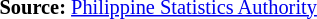<table style="font-size:85%;" '|>
<tr>
<td><br><p>
<strong>Source:</strong> <a href='#'>Philippine Statistics Authority</a>
</p></td>
</tr>
</table>
